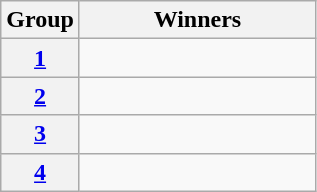<table class="wikitable">
<tr>
<th>Group</th>
<th width="150">Winners</th>
</tr>
<tr>
<th><a href='#'>1</a></th>
<td></td>
</tr>
<tr>
<th><a href='#'>2</a></th>
<td></td>
</tr>
<tr>
<th><a href='#'>3</a></th>
<td></td>
</tr>
<tr>
<th><a href='#'>4</a></th>
<td></td>
</tr>
</table>
